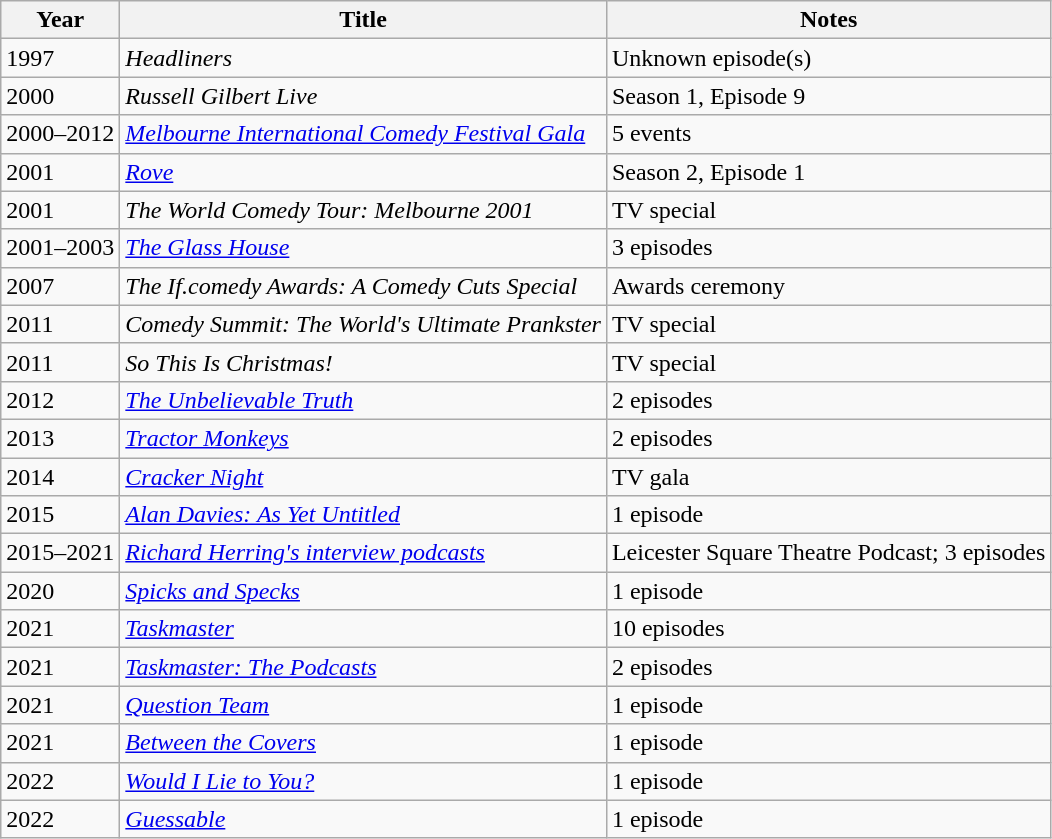<table class="wikitable plainrowheaders sortable">
<tr>
<th scope="col">Year</th>
<th scope="col">Title</th>
<th class="unsortable">Notes</th>
</tr>
<tr>
<td>1997</td>
<td><em>Headliners</em></td>
<td>Unknown episode(s)</td>
</tr>
<tr>
<td>2000</td>
<td><em>Russell Gilbert Live</em></td>
<td>Season 1, Episode 9</td>
</tr>
<tr>
<td>2000–2012</td>
<td><em><a href='#'>Melbourne International Comedy Festival Gala</a></em></td>
<td>5 events</td>
</tr>
<tr>
<td>2001</td>
<td><em><a href='#'>Rove</a></em></td>
<td>Season 2, Episode 1</td>
</tr>
<tr>
<td>2001</td>
<td><em>The World Comedy Tour: Melbourne 2001</em></td>
<td>TV special</td>
</tr>
<tr>
<td>2001–2003</td>
<td><em><a href='#'>The Glass House</a></em></td>
<td>3 episodes</td>
</tr>
<tr>
<td>2007</td>
<td><em>The If.comedy Awards: A Comedy Cuts Special</em></td>
<td>Awards ceremony</td>
</tr>
<tr>
<td>2011</td>
<td><em>Comedy Summit: The World's Ultimate Prankster</em></td>
<td>TV special</td>
</tr>
<tr>
<td>2011</td>
<td><em>So This Is Christmas!</em></td>
<td>TV special</td>
</tr>
<tr>
<td>2012</td>
<td><em><a href='#'>The Unbelievable Truth</a></em></td>
<td>2 episodes</td>
</tr>
<tr>
<td>2013</td>
<td><em><a href='#'>Tractor Monkeys</a></em></td>
<td>2 episodes</td>
</tr>
<tr>
<td>2014</td>
<td><em><a href='#'>Cracker Night</a></em></td>
<td>TV gala</td>
</tr>
<tr>
<td>2015</td>
<td><em><a href='#'>Alan Davies: As Yet Untitled</a></em></td>
<td>1 episode</td>
</tr>
<tr>
<td>2015–2021</td>
<td><em><a href='#'>Richard Herring's interview podcasts</a></em></td>
<td>Leicester Square Theatre Podcast; 3 episodes</td>
</tr>
<tr>
<td>2020</td>
<td><em><a href='#'>Spicks and Specks</a></em></td>
<td>1 episode</td>
</tr>
<tr>
<td>2021</td>
<td><em><a href='#'>Taskmaster</a></em></td>
<td>10 episodes</td>
</tr>
<tr>
<td>2021</td>
<td><em><a href='#'>Taskmaster: The Podcasts</a></em></td>
<td>2 episodes</td>
</tr>
<tr>
<td>2021</td>
<td><em><a href='#'>Question Team</a></em></td>
<td>1 episode</td>
</tr>
<tr>
<td>2021</td>
<td><em><a href='#'>Between the Covers</a></em></td>
<td>1 episode</td>
</tr>
<tr>
<td>2022</td>
<td><em><a href='#'>Would I Lie to You?</a></em></td>
<td>1 episode</td>
</tr>
<tr>
<td>2022</td>
<td><em><a href='#'>Guessable</a></em></td>
<td>1 episode</td>
</tr>
</table>
